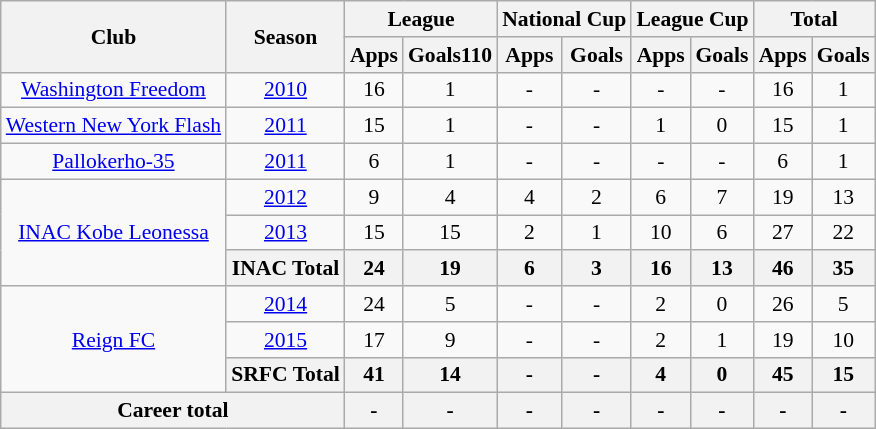<table class="wikitable" style="font-size:90%; text-align:center;">
<tr>
<th rowspan="2">Club</th>
<th rowspan="2">Season</th>
<th colspan="2">League</th>
<th colspan="2">National Cup</th>
<th colspan="2">League Cup</th>
<th colspan="2">Total</th>
</tr>
<tr>
<th>Apps</th>
<th>Goals110</th>
<th>Apps</th>
<th>Goals</th>
<th>Apps</th>
<th>Goals</th>
<th>Apps</th>
<th>Goals</th>
</tr>
<tr>
<td rowspan="1"><a href='#'>Washington Freedom</a></td>
<td><a href='#'>2010</a></td>
<td>16</td>
<td>1</td>
<td>-</td>
<td>-</td>
<td>-</td>
<td>-</td>
<td>16</td>
<td>1</td>
</tr>
<tr>
<td rowspan="1"><a href='#'>Western New York Flash</a></td>
<td><a href='#'>2011</a></td>
<td>15</td>
<td>1</td>
<td>-</td>
<td>-</td>
<td>1</td>
<td>0</td>
<td>15</td>
<td>1</td>
</tr>
<tr>
<td rowspan="1"><a href='#'>Pallokerho-35</a></td>
<td><a href='#'>2011</a></td>
<td>6</td>
<td>1</td>
<td>-</td>
<td>-</td>
<td>-</td>
<td>-</td>
<td>6</td>
<td>1</td>
</tr>
<tr>
<td rowspan="3"><a href='#'>INAC Kobe Leonessa</a></td>
<td><a href='#'>2012</a></td>
<td>9</td>
<td>4</td>
<td>4</td>
<td>2</td>
<td>6</td>
<td>7</td>
<td>19</td>
<td>13</td>
</tr>
<tr>
<td><a href='#'>2013</a></td>
<td>15</td>
<td>15</td>
<td>2</td>
<td>1</td>
<td>10</td>
<td>6</td>
<td>27</td>
<td>22</td>
</tr>
<tr>
<th colspan="1">INAC Total</th>
<th>24</th>
<th>19</th>
<th>6</th>
<th>3</th>
<th>16</th>
<th>13</th>
<th>46</th>
<th>35</th>
</tr>
<tr>
<td rowspan="3"><a href='#'>Reign FC</a></td>
<td><a href='#'>2014</a></td>
<td>24</td>
<td>5</td>
<td>-</td>
<td>-</td>
<td>2</td>
<td>0</td>
<td>26</td>
<td>5</td>
</tr>
<tr>
<td><a href='#'>2015</a></td>
<td>17</td>
<td>9</td>
<td>-</td>
<td>-</td>
<td>2</td>
<td>1</td>
<td>19</td>
<td>10</td>
</tr>
<tr>
<th colspan="1">SRFC Total</th>
<th>41</th>
<th>14</th>
<th>-</th>
<th>-</th>
<th>4</th>
<th>0</th>
<th>45</th>
<th>15</th>
</tr>
<tr>
<th colspan="2">Career total</th>
<th>-</th>
<th>-</th>
<th>-</th>
<th>-</th>
<th>-</th>
<th>-</th>
<th>-</th>
<th>-</th>
</tr>
</table>
